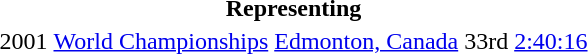<table>
<tr>
<th colspan="5">Representing </th>
</tr>
<tr>
<td>2001</td>
<td><a href='#'>World Championships</a></td>
<td><a href='#'>Edmonton, Canada</a></td>
<td>33rd</td>
<td><a href='#'>2:40:16</a></td>
</tr>
</table>
